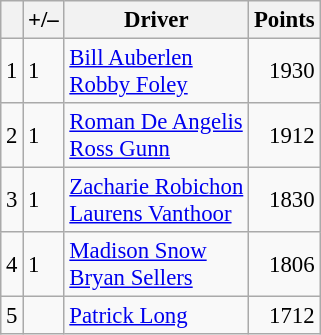<table class="wikitable" style="font-size: 95%;">
<tr>
<th scope="col"></th>
<th scope="col">+/–</th>
<th scope="col">Driver</th>
<th scope="col">Points</th>
</tr>
<tr>
<td align=center>1</td>
<td align="left"> 1</td>
<td> <a href='#'>Bill Auberlen</a><br> <a href='#'>Robby Foley</a></td>
<td align=right>1930</td>
</tr>
<tr>
<td align=center>2</td>
<td align="left"> 1</td>
<td> <a href='#'>Roman De Angelis</a><br> <a href='#'>Ross Gunn</a></td>
<td align=right>1912</td>
</tr>
<tr>
<td align=center>3</td>
<td align="left"> 1</td>
<td> <a href='#'>Zacharie Robichon</a><br> <a href='#'>Laurens Vanthoor</a></td>
<td align=right>1830</td>
</tr>
<tr>
<td align=center>4</td>
<td align="left"> 1</td>
<td> <a href='#'>Madison Snow</a><br> <a href='#'>Bryan Sellers</a></td>
<td align=right>1806</td>
</tr>
<tr>
<td align=center>5</td>
<td align="left"></td>
<td> <a href='#'>Patrick Long</a></td>
<td align=right>1712</td>
</tr>
</table>
